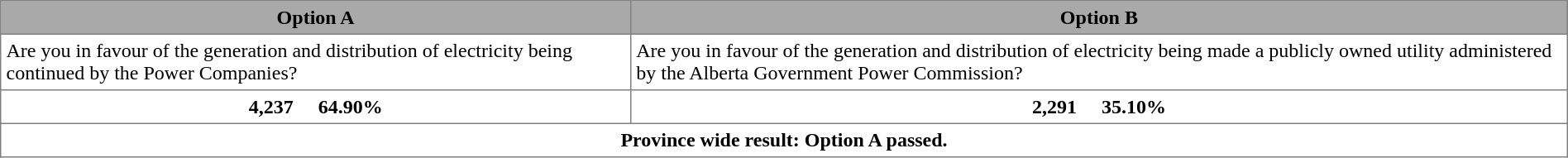<table border="1" cellpadding="4" cellspacing="0" style="border-collapse: collapse">
<tr bgcolor="darkgray">
<th>Option A</th>
<th>Option B</th>
</tr>
<tr>
<td>Are you in favour of the generation and distribution of electricity being continued by the Power Companies?</td>
<td>Are you in favour of the generation and distribution of electricity being made a publicly owned utility administered by the Alberta Government Power Commission?</td>
</tr>
<tr>
<th>4,237       64.90%</th>
<th>2,291       35.10%</th>
</tr>
<tr>
<th colspan="2">Province wide result: Option A passed.</th>
</tr>
</table>
